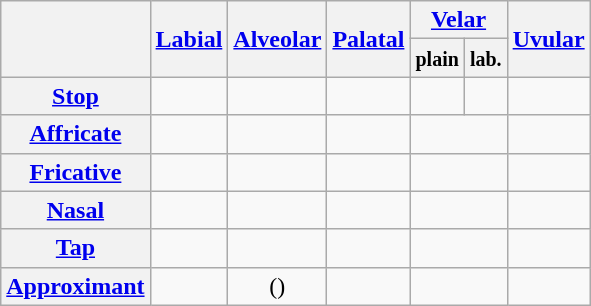<table class="wikitable" style="text-align:center">
<tr>
<th rowspan="2"></th>
<th rowspan="2"><a href='#'>Labial</a></th>
<th rowspan="2"><a href='#'>Alveolar</a></th>
<th rowspan="2"><a href='#'>Palatal</a></th>
<th colspan="2"><a href='#'>Velar</a></th>
<th rowspan="2"><a href='#'>Uvular</a></th>
</tr>
<tr>
<th><small>plain</small></th>
<th><small>lab.</small></th>
</tr>
<tr>
<th><a href='#'>Stop</a></th>
<td></td>
<td></td>
<td></td>
<td></td>
<td></td>
<td></td>
</tr>
<tr>
<th><a href='#'>Affricate</a></th>
<td></td>
<td></td>
<td></td>
<td colspan="2"></td>
<td></td>
</tr>
<tr>
<th><a href='#'>Fricative</a></th>
<td></td>
<td></td>
<td></td>
<td colspan="2"></td>
<td></td>
</tr>
<tr>
<th><a href='#'>Nasal</a></th>
<td></td>
<td></td>
<td></td>
<td colspan="2"></td>
<td></td>
</tr>
<tr>
<th><a href='#'>Tap</a></th>
<td></td>
<td></td>
<td></td>
<td colspan="2"></td>
<td></td>
</tr>
<tr>
<th><a href='#'>Approximant</a></th>
<td></td>
<td>()</td>
<td></td>
<td colspan="2"></td>
<td></td>
</tr>
</table>
